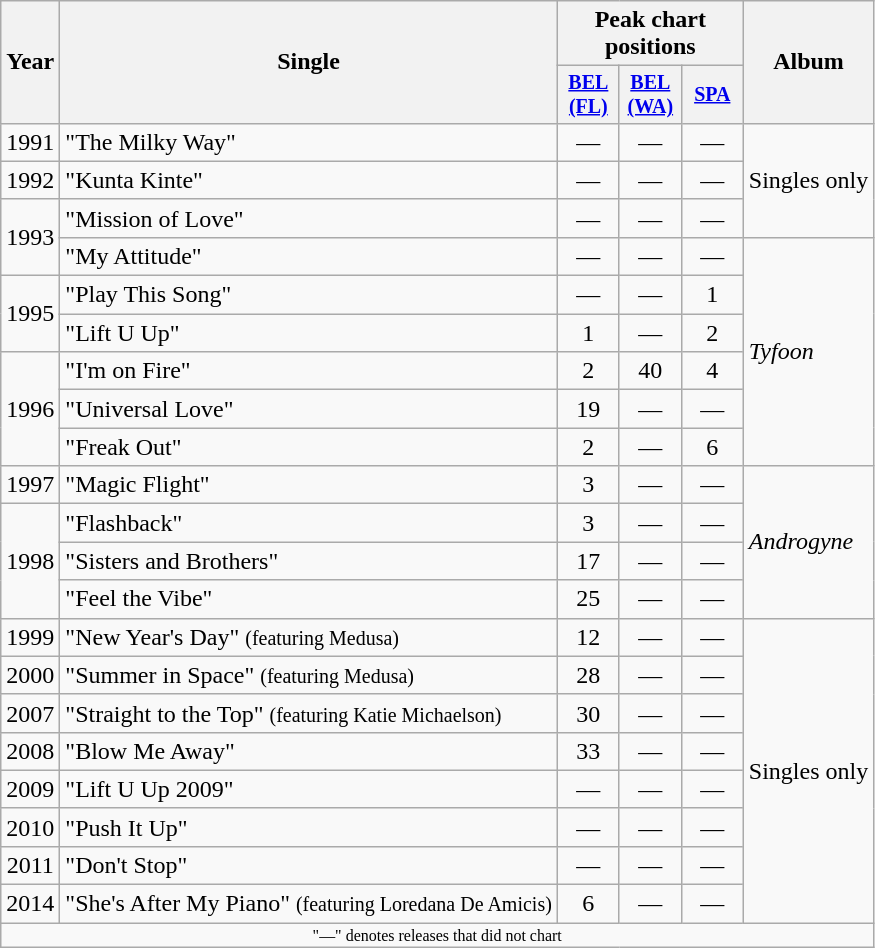<table class="wikitable" style="text-align:center;">
<tr>
<th rowspan="2">Year</th>
<th rowspan="2">Single</th>
<th colspan="3">Peak chart positions</th>
<th rowspan="2">Album</th>
</tr>
<tr style="font-size:smaller;">
<th style="width:35px;"><a href='#'>BEL<br>(FL)</a><br></th>
<th style="width:35px;"><a href='#'>BEL<br>(WA)</a><br></th>
<th style="width:35px;"><a href='#'>SPA</a><br></th>
</tr>
<tr>
<td>1991</td>
<td style="text-align:left;">"The Milky Way"</td>
<td>—</td>
<td>—</td>
<td>—</td>
<td style="text-align:left;" rowspan="3">Singles only</td>
</tr>
<tr>
<td>1992</td>
<td style="text-align:left;">"Kunta Kinte"</td>
<td>—</td>
<td>—</td>
<td>—</td>
</tr>
<tr>
<td rowspan=2>1993</td>
<td style="text-align:left;">"Mission of Love"</td>
<td>—</td>
<td>—</td>
<td>—</td>
</tr>
<tr>
<td style="text-align:left;">"My Attitude"</td>
<td>—</td>
<td>—</td>
<td>—</td>
<td style="text-align:left;" rowspan="6"><em>Tyfoon</em></td>
</tr>
<tr>
<td rowspan="2">1995</td>
<td style="text-align:left;">"Play This Song"</td>
<td>—</td>
<td>—</td>
<td>1</td>
</tr>
<tr>
<td style="text-align:left;">"Lift U Up"</td>
<td>1</td>
<td>—</td>
<td>2</td>
</tr>
<tr>
<td rowspan="3">1996</td>
<td style="text-align:left;">"I'm on Fire"</td>
<td>2</td>
<td>40</td>
<td>4</td>
</tr>
<tr>
<td style="text-align:left;">"Universal Love"</td>
<td>19</td>
<td>—</td>
<td>—</td>
</tr>
<tr>
<td style="text-align:left;">"Freak Out"</td>
<td>2</td>
<td>—</td>
<td>6</td>
</tr>
<tr>
<td>1997</td>
<td style="text-align:left;">"Magic Flight"</td>
<td>3</td>
<td>—</td>
<td>—</td>
<td style="text-align:left;" rowspan="4"><em>Androgyne</em></td>
</tr>
<tr>
<td rowspan="3">1998</td>
<td style="text-align:left;">"Flashback"</td>
<td>3</td>
<td>—</td>
<td>—</td>
</tr>
<tr>
<td style="text-align:left;">"Sisters and Brothers"</td>
<td>17</td>
<td>—</td>
<td>—</td>
</tr>
<tr>
<td style="text-align:left;">"Feel the Vibe"</td>
<td>25</td>
<td>—</td>
<td>—</td>
</tr>
<tr>
<td>1999</td>
<td style="text-align:left;">"New Year's Day" <small>(featuring Medusa)</small></td>
<td>12</td>
<td>—</td>
<td>—</td>
<td style="text-align:left;" rowspan="8">Singles only</td>
</tr>
<tr>
<td>2000</td>
<td style="text-align:left;">"Summer in Space" <small>(featuring Medusa)</small></td>
<td>28</td>
<td>—</td>
<td>—</td>
</tr>
<tr>
<td>2007</td>
<td style="text-align:left;">"Straight to the Top" <small>(featuring Katie Michaelson)</small></td>
<td>30</td>
<td>—</td>
<td>—</td>
</tr>
<tr>
<td>2008</td>
<td style="text-align:left;">"Blow Me Away"</td>
<td>33</td>
<td>—</td>
<td>—</td>
</tr>
<tr>
<td>2009</td>
<td style="text-align:left;">"Lift U Up 2009"</td>
<td>—</td>
<td>—</td>
<td>—</td>
</tr>
<tr>
<td>2010</td>
<td style="text-align:left;">"Push It Up"</td>
<td>—</td>
<td>—</td>
<td>—</td>
</tr>
<tr>
<td>2011</td>
<td style="text-align:left;">"Don't Stop"</td>
<td>—</td>
<td>—</td>
<td>—</td>
</tr>
<tr>
<td>2014</td>
<td style="text-align:left;">"She's After My Piano"   <small>(featuring Loredana De Amicis)</small></td>
<td>6</td>
<td>—</td>
<td>—</td>
</tr>
<tr>
<td colspan="15" style="font-size:8pt">"—" denotes releases that did not chart</td>
</tr>
</table>
